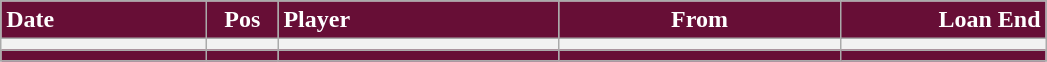<table class="wikitable">
<tr>
<th style="background:#670E36; color:#ffffff; text-align:left; width:130px">Date</th>
<th style="background:#670E36; color:#ffffff; text-align:center; width:40px">Pos</th>
<th style="background:#670E36; color:#ffffff; text-align:left; width:180px">Player</th>
<th style="background:#670E36; color:#ffffff; text-align:center; width:180px">From</th>
<th style="background:#670E36; color:#ffffff; text-align:right; width:130px">Loan End</th>
</tr>
<tr>
<th></th>
<th></th>
<th></th>
<th></th>
<th></th>
</tr>
<tr>
<th style="background:#670E36;"></th>
<th style="background:#670E36;"></th>
<th style="background:#670E36;"></th>
<th style="background:#670E36;"></th>
<th style="background:#670E36;"></th>
</tr>
</table>
